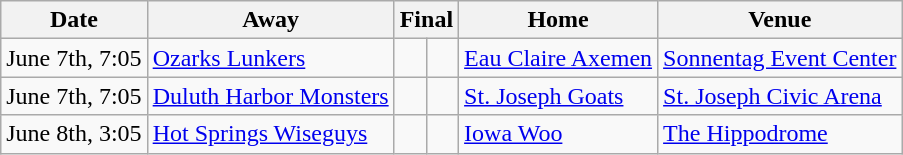<table class="wikitable">
<tr>
<th>Date</th>
<th>Away</th>
<th colspan="2">Final</th>
<th>Home</th>
<th>Venue</th>
</tr>
<tr>
<td>June 7th, 7:05</td>
<td><a href='#'>Ozarks Lunkers</a></td>
<td></td>
<td></td>
<td><a href='#'>Eau Claire Axemen</a></td>
<td><a href='#'>Sonnentag Event Center</a></td>
</tr>
<tr>
<td>June 7th, 7:05</td>
<td><a href='#'>Duluth Harbor Monsters</a></td>
<td></td>
<td></td>
<td><a href='#'>St. Joseph Goats</a></td>
<td><a href='#'>St. Joseph Civic Arena</a></td>
</tr>
<tr>
<td>June 8th, 3:05</td>
<td><a href='#'>Hot Springs Wiseguys</a></td>
<td></td>
<td></td>
<td><a href='#'>Iowa Woo</a></td>
<td><a href='#'>The Hippodrome</a></td>
</tr>
</table>
